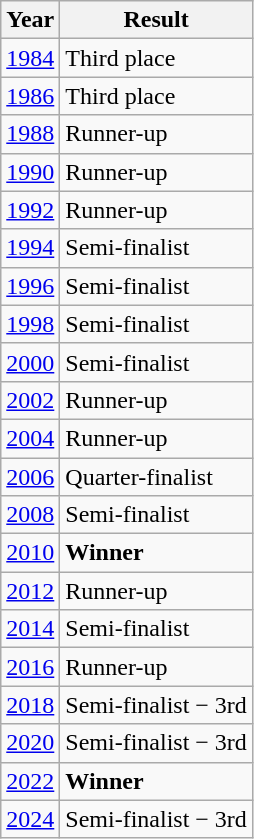<table class="wikitable">
<tr>
<th>Year</th>
<th>Result</th>
</tr>
<tr>
<td><a href='#'>1984</a></td>
<td> Third place</td>
</tr>
<tr>
<td><a href='#'>1986</a></td>
<td> Third place</td>
</tr>
<tr>
<td><a href='#'>1988</a></td>
<td> Runner-up</td>
</tr>
<tr>
<td><a href='#'>1990</a></td>
<td> Runner-up</td>
</tr>
<tr>
<td><a href='#'>1992</a></td>
<td> Runner-up</td>
</tr>
<tr>
<td><a href='#'>1994</a></td>
<td> Semi-finalist</td>
</tr>
<tr>
<td><a href='#'>1996</a></td>
<td> Semi-finalist</td>
</tr>
<tr>
<td><a href='#'>1998</a></td>
<td> Semi-finalist</td>
</tr>
<tr>
<td><a href='#'>2000</a></td>
<td> Semi-finalist</td>
</tr>
<tr>
<td><a href='#'>2002</a></td>
<td> Runner-up</td>
</tr>
<tr>
<td><a href='#'>2004</a></td>
<td> Runner-up</td>
</tr>
<tr>
<td><a href='#'>2006</a></td>
<td>Quarter-finalist</td>
</tr>
<tr>
<td><a href='#'>2008</a></td>
<td> Semi-finalist</td>
</tr>
<tr>
<td><a href='#'>2010</a></td>
<td> <strong>Winner</strong></td>
</tr>
<tr>
<td><a href='#'>2012</a></td>
<td> Runner-up</td>
</tr>
<tr>
<td><a href='#'>2014</a></td>
<td> Semi-finalist</td>
</tr>
<tr>
<td><a href='#'>2016</a></td>
<td> Runner-up</td>
</tr>
<tr>
<td><a href='#'>2018</a></td>
<td> Semi-finalist − 3rd</td>
</tr>
<tr>
<td><a href='#'>2020</a></td>
<td> Semi-finalist − 3rd</td>
</tr>
<tr>
<td><a href='#'>2022</a></td>
<td> <strong>Winner</strong></td>
</tr>
<tr>
<td><a href='#'>2024</a></td>
<td> Semi-finalist − 3rd</td>
</tr>
</table>
